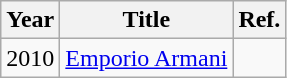<table class="wikitable">
<tr>
<th>Year</th>
<th>Title</th>
<th>Ref.</th>
</tr>
<tr>
<td>2010</td>
<td><a href='#'>Emporio Armani</a></td>
<td></td>
</tr>
</table>
